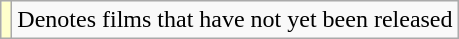<table class="wikitable">
<tr>
<td style="background:#ffc;"></td>
<td>Denotes films that have not yet been released</td>
</tr>
</table>
